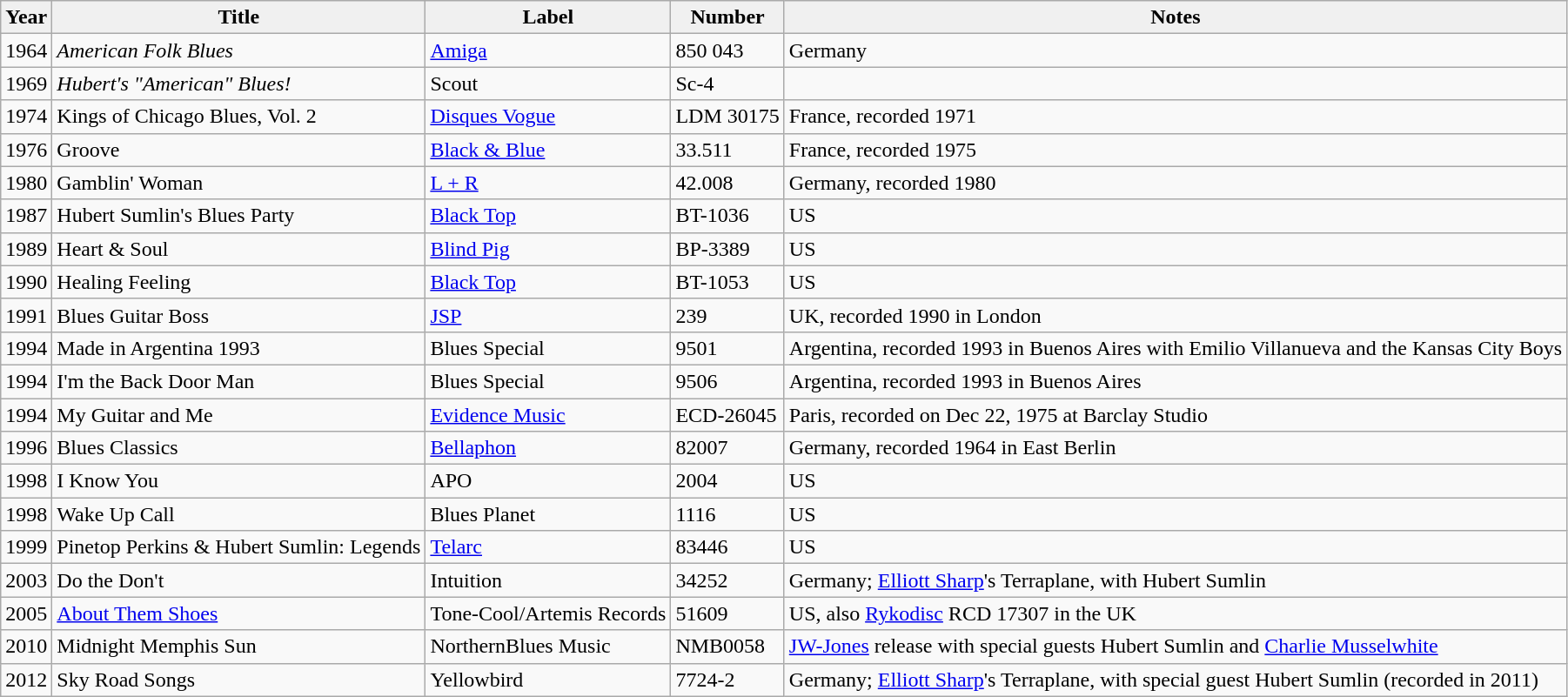<table class="wikitable sortable">
<tr style="text-align:center; background:#f0f0f0;">
<td><strong>Year</strong></td>
<td><strong>Title</strong></td>
<td><strong>Label</strong></td>
<td><strong>Number</strong></td>
<td><strong>Notes</strong></td>
</tr>
<tr>
<td>1964</td>
<td><em>American Folk Blues</em></td>
<td><a href='#'>Amiga</a></td>
<td>850 043</td>
<td>Germany</td>
</tr>
<tr>
<td>1969</td>
<td><em>Hubert's "American" Blues!</td>
<td>Scout</td>
<td>Sc-4</td>
<td></td>
</tr>
<tr>
<td>1974</td>
<td></em>Kings of Chicago Blues, Vol. 2<em></td>
<td><a href='#'>Disques Vogue</a></td>
<td>LDM 30175</td>
<td>France, recorded 1971</td>
</tr>
<tr>
<td>1976</td>
<td></em>Groove<em></td>
<td><a href='#'>Black & Blue</a></td>
<td>33.511</td>
<td>France, recorded 1975</td>
</tr>
<tr>
<td>1980</td>
<td></em>Gamblin' Woman<em></td>
<td><a href='#'>L + R</a></td>
<td>42.008</td>
<td>Germany, recorded 1980</td>
</tr>
<tr>
<td>1987</td>
<td></em>Hubert Sumlin's Blues Party<em></td>
<td><a href='#'>Black Top</a></td>
<td>BT-1036</td>
<td>US</td>
</tr>
<tr>
<td>1989</td>
<td></em>Heart & Soul<em></td>
<td><a href='#'>Blind Pig</a></td>
<td>BP-3389</td>
<td>US</td>
</tr>
<tr>
<td>1990</td>
<td></em>Healing Feeling<em></td>
<td><a href='#'>Black Top</a></td>
<td>BT-1053</td>
<td>US</td>
</tr>
<tr>
<td>1991</td>
<td></em>Blues Guitar Boss<em></td>
<td><a href='#'>JSP</a></td>
<td>239</td>
<td>UK, recorded 1990 in London</td>
</tr>
<tr>
<td>1994</td>
<td></em>Made in Argentina 1993<em></td>
<td>Blues Special</td>
<td>9501</td>
<td>Argentina, recorded 1993 in Buenos Aires with Emilio Villanueva and the Kansas City Boys</td>
</tr>
<tr>
<td>1994</td>
<td></em>I'm the Back Door Man<em></td>
<td>Blues Special</td>
<td>9506</td>
<td>Argentina, recorded 1993 in Buenos Aires</td>
</tr>
<tr>
<td>1994</td>
<td></em>My Guitar and Me<em></td>
<td><a href='#'>Evidence Music</a></td>
<td>ECD-26045</td>
<td>Paris, recorded on Dec 22, 1975 at Barclay Studio</td>
</tr>
<tr>
<td>1996</td>
<td></em>Blues Classics<em></td>
<td><a href='#'>Bellaphon</a></td>
<td>82007</td>
<td>Germany, recorded 1964 in East Berlin</td>
</tr>
<tr>
<td>1998</td>
<td></em>I Know You<em></td>
<td>APO</td>
<td>2004</td>
<td>US</td>
</tr>
<tr>
<td>1998</td>
<td></em>Wake Up Call<em></td>
<td>Blues Planet</td>
<td>1116</td>
<td>US</td>
</tr>
<tr>
<td>1999</td>
<td></em>Pinetop Perkins & Hubert Sumlin: Legends<em></td>
<td><a href='#'>Telarc</a></td>
<td>83446</td>
<td>US</td>
</tr>
<tr>
<td>2003</td>
<td></em>Do the Don't<em></td>
<td>Intuition</td>
<td>34252</td>
<td>Germany; <a href='#'>Elliott Sharp</a>'s Terraplane, with Hubert Sumlin</td>
</tr>
<tr>
<td>2005</td>
<td></em><a href='#'>About Them Shoes</a><em></td>
<td>Tone-Cool/Artemis Records</td>
<td>51609</td>
<td>US, also <a href='#'>Rykodisc</a> RCD 17307 in the UK</td>
</tr>
<tr>
<td>2010</td>
<td></em>Midnight Memphis Sun<em></td>
<td>NorthernBlues Music</td>
<td>NMB0058</td>
<td><a href='#'>JW-Jones</a> release with special guests Hubert Sumlin and <a href='#'>Charlie Musselwhite</a></td>
</tr>
<tr>
<td>2012</td>
<td></em>Sky Road Songs<em></td>
<td>Yellowbird</td>
<td>7724-2</td>
<td>Germany; <a href='#'>Elliott Sharp</a>'s Terraplane, with special guest Hubert Sumlin (recorded in 2011)</td>
</tr>
</table>
